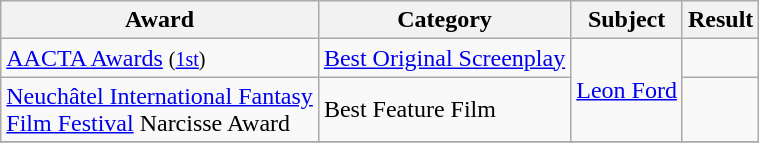<table class="wikitable">
<tr>
<th>Award</th>
<th>Category</th>
<th>Subject</th>
<th>Result</th>
</tr>
<tr>
<td><a href='#'>AACTA Awards</a> <small>(<a href='#'>1st</a>)</small></td>
<td><a href='#'>Best Original Screenplay</a></td>
<td rowspan=2><a href='#'>Leon Ford</a></td>
<td></td>
</tr>
<tr>
<td><a href='#'>Neuchâtel International Fantasy<br>Film Festival</a> Narcisse Award</td>
<td>Best Feature Film</td>
<td></td>
</tr>
<tr>
</tr>
</table>
